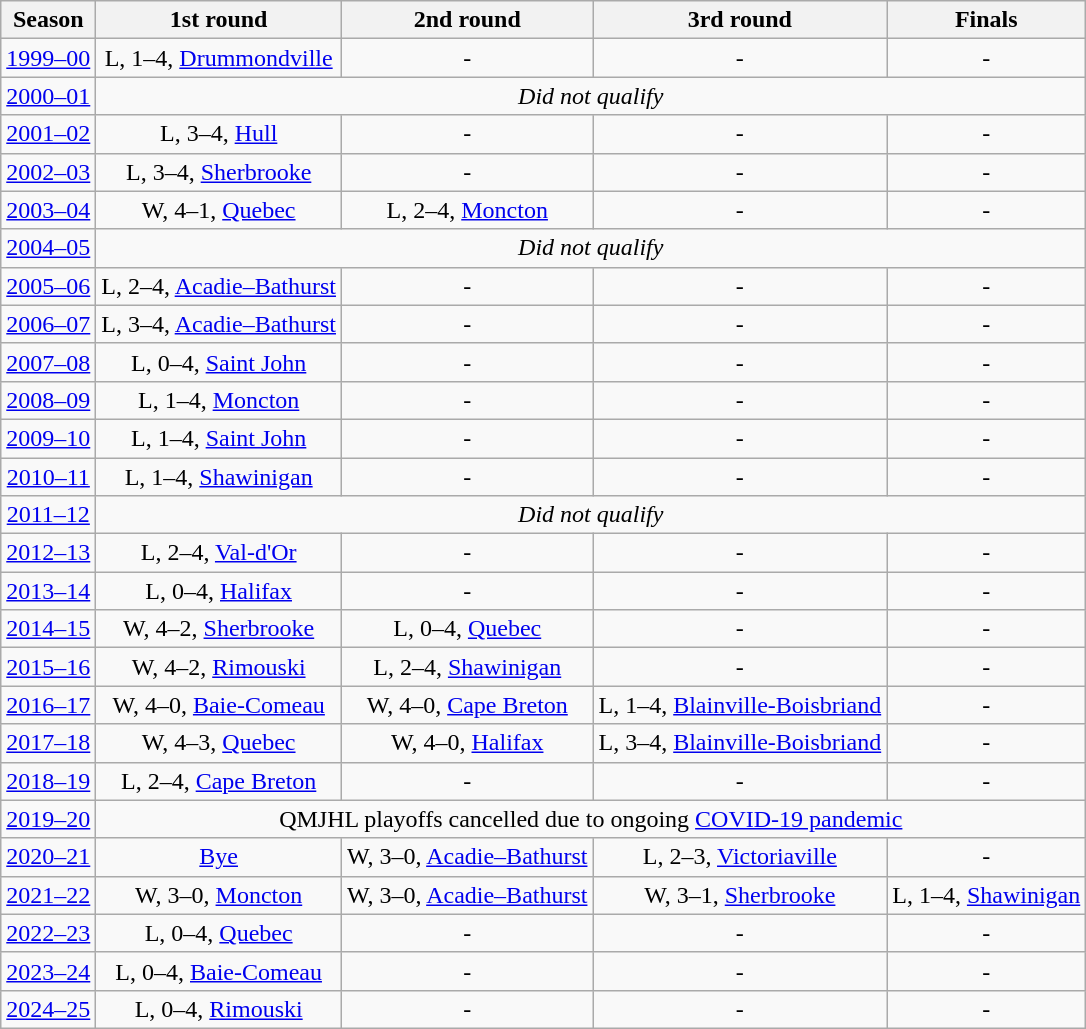<table class="wikitable" style="text-align:center">
<tr>
<th>Season</th>
<th>1st round</th>
<th>2nd round</th>
<th>3rd round</th>
<th>Finals</th>
</tr>
<tr>
<td><a href='#'>1999–00</a></td>
<td>L, 1–4, <a href='#'>Drummondville</a></td>
<td>-</td>
<td>-</td>
<td>-</td>
</tr>
<tr>
<td><a href='#'>2000–01</a></td>
<td colspan="4"><em>Did not qualify</em></td>
</tr>
<tr>
<td><a href='#'>2001–02</a></td>
<td>L, 3–4, <a href='#'>Hull</a></td>
<td>-</td>
<td>-</td>
<td>-</td>
</tr>
<tr>
<td><a href='#'>2002–03</a></td>
<td>L, 3–4, <a href='#'>Sherbrooke</a></td>
<td>-</td>
<td>-</td>
<td>-</td>
</tr>
<tr>
<td><a href='#'>2003–04</a></td>
<td>W, 4–1, <a href='#'>Quebec</a></td>
<td>L, 2–4, <a href='#'>Moncton</a></td>
<td>-</td>
<td>-</td>
</tr>
<tr>
<td><a href='#'>2004–05</a></td>
<td colspan="4"><em>Did not qualify</em></td>
</tr>
<tr>
<td><a href='#'>2005–06</a></td>
<td>L, 2–4, <a href='#'>Acadie–Bathurst</a></td>
<td>-</td>
<td>-</td>
<td>-</td>
</tr>
<tr>
<td><a href='#'>2006–07</a></td>
<td>L, 3–4, <a href='#'>Acadie–Bathurst</a></td>
<td>-</td>
<td>-</td>
<td>-</td>
</tr>
<tr>
<td><a href='#'>2007–08</a></td>
<td>L, 0–4, <a href='#'>Saint John</a></td>
<td>-</td>
<td>-</td>
<td>-</td>
</tr>
<tr>
<td><a href='#'>2008–09</a></td>
<td>L, 1–4, <a href='#'>Moncton</a></td>
<td>-</td>
<td>-</td>
<td>-</td>
</tr>
<tr>
<td><a href='#'>2009–10</a></td>
<td>L, 1–4, <a href='#'>Saint John</a></td>
<td>-</td>
<td>-</td>
<td>-</td>
</tr>
<tr>
<td><a href='#'>2010–11</a></td>
<td>L, 1–4, <a href='#'>Shawinigan</a></td>
<td>-</td>
<td>-</td>
<td>-</td>
</tr>
<tr>
<td><a href='#'>2011–12</a></td>
<td colspan="4"><em>Did not qualify</em></td>
</tr>
<tr>
<td><a href='#'>2012–13</a></td>
<td>L, 2–4, <a href='#'>Val-d'Or</a></td>
<td>-</td>
<td>-</td>
<td>-</td>
</tr>
<tr>
<td><a href='#'>2013–14</a></td>
<td>L, 0–4, <a href='#'>Halifax</a></td>
<td>-</td>
<td>-</td>
<td>-</td>
</tr>
<tr>
<td><a href='#'>2014–15</a></td>
<td>W, 4–2, <a href='#'>Sherbrooke</a></td>
<td>L, 0–4, <a href='#'>Quebec</a></td>
<td>-</td>
<td>-</td>
</tr>
<tr>
<td><a href='#'>2015–16</a></td>
<td>W, 4–2, <a href='#'>Rimouski</a></td>
<td>L, 2–4, <a href='#'>Shawinigan</a></td>
<td>-</td>
<td>-</td>
</tr>
<tr>
<td><a href='#'>2016–17</a></td>
<td>W, 4–0, <a href='#'>Baie-Comeau</a></td>
<td>W, 4–0, <a href='#'>Cape Breton</a></td>
<td>L, 1–4, <a href='#'>Blainville-Boisbriand</a></td>
<td>-</td>
</tr>
<tr>
<td><a href='#'>2017–18</a></td>
<td>W, 4–3, <a href='#'>Quebec</a></td>
<td>W, 4–0, <a href='#'>Halifax</a></td>
<td>L, 3–4, <a href='#'>Blainville-Boisbriand</a></td>
<td>-</td>
</tr>
<tr>
<td><a href='#'>2018–19</a></td>
<td>L, 2–4, <a href='#'>Cape Breton</a></td>
<td>-</td>
<td>-</td>
<td>-</td>
</tr>
<tr>
<td><a href='#'>2019–20</a></td>
<td colspan="4">QMJHL playoffs cancelled due to ongoing <a href='#'>COVID-19 pandemic</a></td>
</tr>
<tr>
<td><a href='#'>2020–21</a></td>
<td><a href='#'>Bye</a></td>
<td>W, 3–0, <a href='#'>Acadie–Bathurst</a></td>
<td>L, 2–3, <a href='#'>Victoriaville</a></td>
<td>-</td>
</tr>
<tr>
<td><a href='#'>2021–22</a></td>
<td>W, 3–0, <a href='#'>Moncton</a></td>
<td>W, 3–0, <a href='#'>Acadie–Bathurst</a></td>
<td>W, 3–1, <a href='#'>Sherbrooke</a></td>
<td>L, 1–4, <a href='#'>Shawinigan</a></td>
</tr>
<tr>
<td><a href='#'>2022–23</a></td>
<td>L, 0–4, <a href='#'>Quebec</a></td>
<td>-</td>
<td>-</td>
<td>-</td>
</tr>
<tr>
<td><a href='#'>2023–24</a></td>
<td>L, 0–4, <a href='#'>Baie-Comeau</a></td>
<td>-</td>
<td>-</td>
<td>-</td>
</tr>
<tr>
<td><a href='#'>2024–25</a></td>
<td>L, 0–4, <a href='#'>Rimouski</a></td>
<td>-</td>
<td>-</td>
<td>-</td>
</tr>
</table>
